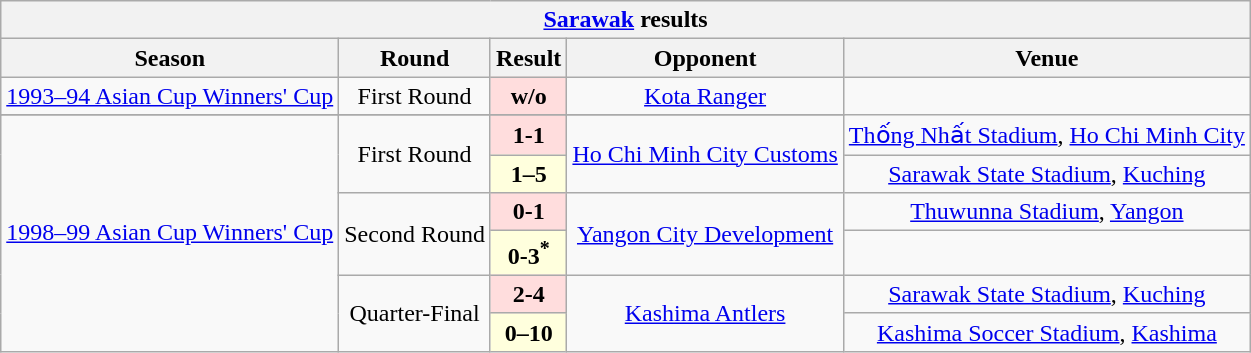<table class="wikitable" style="text-align:center">
<tr>
<th colspan=5><a href='#'>Sarawak</a> results</th>
</tr>
<tr>
<th>Season</th>
<th>Round</th>
<th>Result</th>
<th>Opponent</th>
<th>Venue</th>
</tr>
<tr align=center>
<td><a href='#'>1993–94 Asian Cup Winners' Cup</a></td>
<td>First Round</td>
<td bgcolor=#ffdddd><strong>w/o</strong></td>
<td> <a href='#'>Kota Ranger</a></td>
</tr>
<tr>
</tr>
<tr align=center>
<td rowspan="6"><a href='#'>1998–99 Asian Cup Winners' Cup</a></td>
<td rowspan=2>First Round</td>
<td bgcolor=#ffdddd><strong>1-1</strong></td>
<td rowspan="2"> <a href='#'>Ho Chi Minh City Customs</a></td>
<td><a href='#'>Thống Nhất Stadium</a>, <a href='#'>Ho Chi Minh City</a></td>
</tr>
<tr>
<td bgcolor=#ffffdd><strong>1–5</strong></td>
<td><a href='#'>Sarawak State Stadium</a>, <a href='#'>Kuching</a></td>
</tr>
<tr>
<td rowspan="2">Second Round</td>
<td bgcolor=#ffdddd><strong>0-1</strong></td>
<td rowspan="2"> <a href='#'>Yangon City Development</a></td>
<td><a href='#'>Thuwunna Stadium</a>, <a href='#'>Yangon</a></td>
</tr>
<tr>
<td bgcolor=#ffffdd><strong>0-3<sup>*</sup></strong></td>
</tr>
<tr align="center">
<td rowspan="2">Quarter-Final</td>
<td bgcolor="#ffdddd"><strong>2-4</strong></td>
<td rowspan="2"> <a href='#'>Kashima Antlers</a></td>
<td><a href='#'>Sarawak State Stadium</a>, <a href='#'>Kuching</a></td>
</tr>
<tr>
<td bgcolor=#ffffdd><strong>0–10</strong></td>
<td><a href='#'>Kashima Soccer Stadium</a>, <a href='#'>Kashima</a></td>
</tr>
</table>
